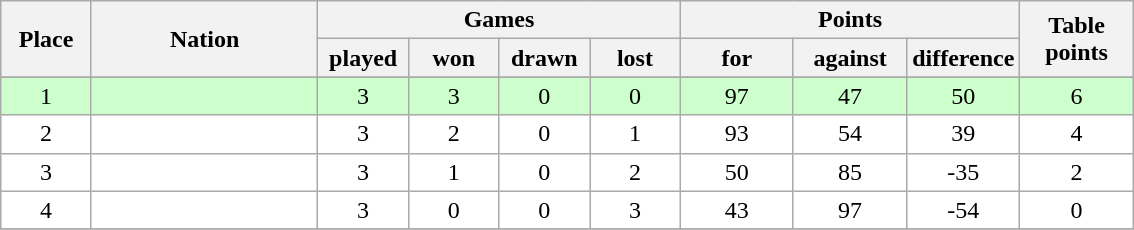<table class="wikitable">
<tr>
<th rowspan=2 width="8%">Place</th>
<th rowspan=2 width="20%">Nation</th>
<th colspan=4 width="32%">Games</th>
<th colspan=3 width="30%">Points</th>
<th rowspan=2 width="10%">Table<br>points</th>
</tr>
<tr>
<th width="8%">played</th>
<th width="8%">won</th>
<th width="8%">drawn</th>
<th width="8%">lost</th>
<th width="10%">for</th>
<th width="10%">against</th>
<th width="10%">difference</th>
</tr>
<tr>
</tr>
<tr bgcolor=#ccffcc align=center>
<td>1</td>
<td align=left><strong></strong></td>
<td>3</td>
<td>3</td>
<td>0</td>
<td>0</td>
<td>97</td>
<td>47</td>
<td>50</td>
<td>6</td>
</tr>
<tr bgcolor=#ffffff align=center>
<td>2</td>
<td align=left></td>
<td>3</td>
<td>2</td>
<td>0</td>
<td>1</td>
<td>93</td>
<td>54</td>
<td>39</td>
<td>4</td>
</tr>
<tr bgcolor=#ffffff align=center>
<td>3</td>
<td align=left></td>
<td>3</td>
<td>1</td>
<td>0</td>
<td>2</td>
<td>50</td>
<td>85</td>
<td>-35</td>
<td>2</td>
</tr>
<tr bgcolor=#ffffff align=center>
<td>4</td>
<td align=left></td>
<td>3</td>
<td>0</td>
<td>0</td>
<td>3</td>
<td>43</td>
<td>97</td>
<td>-54</td>
<td>0</td>
</tr>
<tr bgcolor=#ffcccc align=center>
</tr>
</table>
